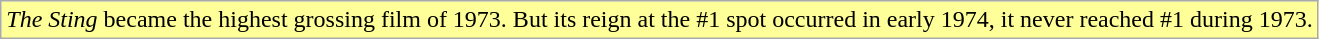<table class="wikitable">
<tr>
<td style="background-color:#FFFF99"><em>The Sting</em> became the highest grossing film of 1973. But its reign at the #1 spot occurred in early 1974, it never reached #1 during 1973.</td>
</tr>
</table>
